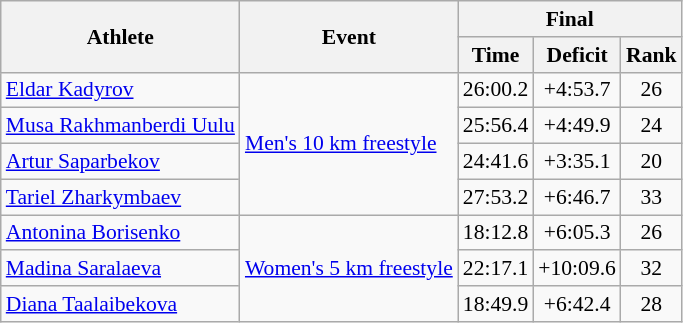<table class=wikitable style=font-size:90%;text-align:center>
<tr>
<th rowspan=2>Athlete</th>
<th rowspan=2>Event</th>
<th colspan=3>Final</th>
</tr>
<tr>
<th>Time</th>
<th>Deficit</th>
<th>Rank</th>
</tr>
<tr>
<td align=left><a href='#'>Eldar Kadyrov</a></td>
<td align=left rowspan=4><a href='#'>Men's 10 km freestyle</a></td>
<td>26:00.2</td>
<td>+4:53.7</td>
<td>26</td>
</tr>
<tr>
<td align=left><a href='#'>Musa Rakhmanberdi Uulu</a></td>
<td>25:56.4</td>
<td>+4:49.9</td>
<td>24</td>
</tr>
<tr>
<td align=left><a href='#'>Artur Saparbekov</a></td>
<td>24:41.6</td>
<td>+3:35.1</td>
<td>20</td>
</tr>
<tr>
<td align=left><a href='#'>Tariel Zharkymbaev</a></td>
<td>27:53.2</td>
<td>+6:46.7</td>
<td>33</td>
</tr>
<tr>
<td align=left><a href='#'>Antonina Borisenko</a></td>
<td align=left rowspan=3><a href='#'>Women's 5 km freestyle</a></td>
<td>18:12.8</td>
<td>+6:05.3</td>
<td>26</td>
</tr>
<tr>
<td align=left><a href='#'>Madina Saralaeva</a></td>
<td>22:17.1</td>
<td>+10:09.6</td>
<td>32</td>
</tr>
<tr>
<td align=left><a href='#'>Diana Taalaibekova</a></td>
<td>18:49.9</td>
<td>+6:42.4</td>
<td>28</td>
</tr>
</table>
